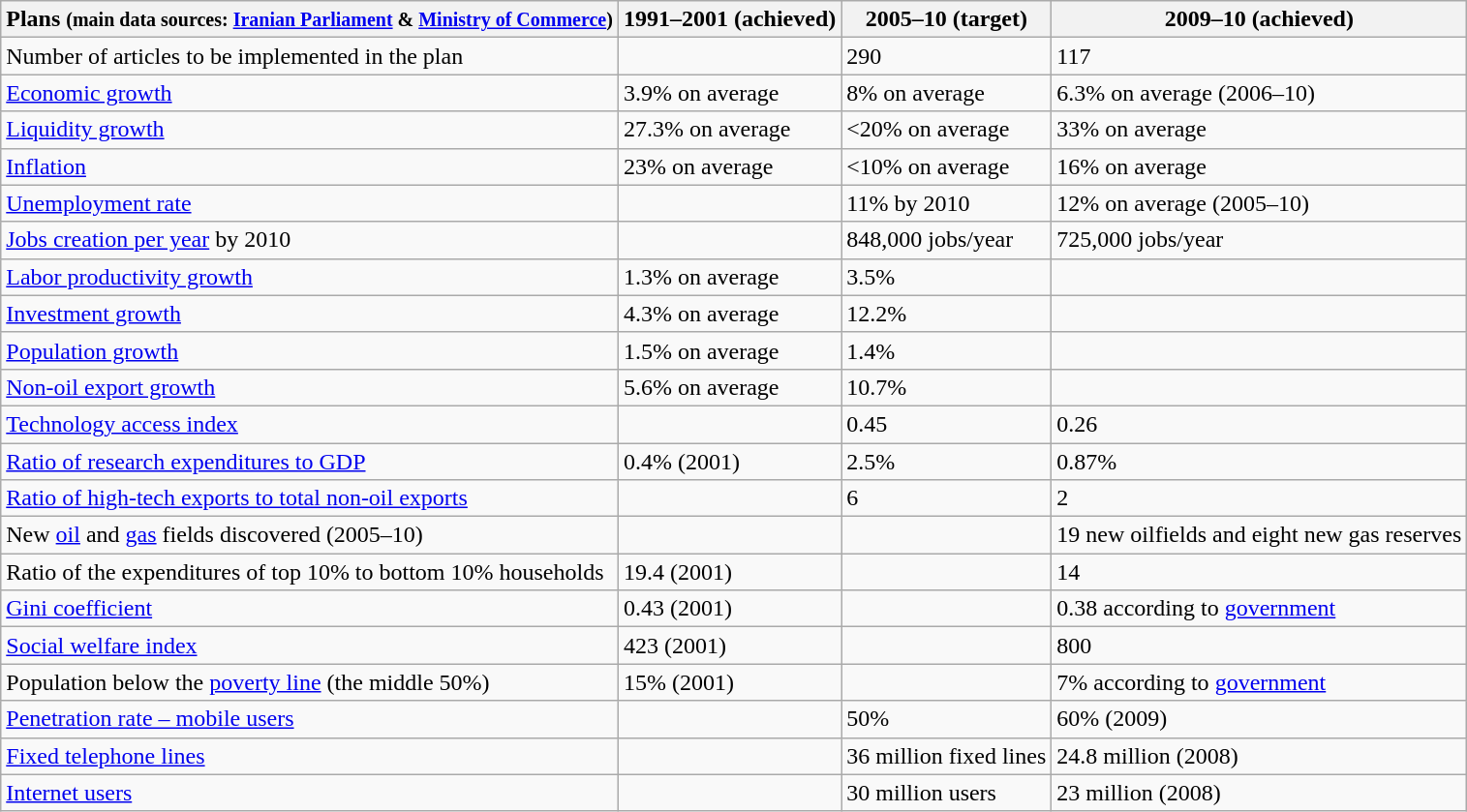<table class="wikitable">
<tr>
<th>Plans <small> (main data sources: <a href='#'>Iranian Parliament</a> & <a href='#'>Ministry of Commerce</a>)</small></th>
<th>1991–2001 (achieved)</th>
<th>2005–10 (target)</th>
<th>2009–10 (achieved)</th>
</tr>
<tr>
<td>Number of articles to be implemented in the plan</td>
<td></td>
<td>290</td>
<td>117</td>
</tr>
<tr>
<td><a href='#'>Economic growth</a></td>
<td>3.9% on average</td>
<td>8% on average</td>
<td>6.3% on average (2006–10)</td>
</tr>
<tr>
<td><a href='#'>Liquidity growth</a></td>
<td>27.3% on average</td>
<td><20% on average</td>
<td>33% on average</td>
</tr>
<tr>
<td><a href='#'>Inflation</a></td>
<td>23% on average</td>
<td><10% on average</td>
<td>16% on average</td>
</tr>
<tr>
<td><a href='#'>Unemployment rate</a></td>
<td></td>
<td>11% by 2010</td>
<td>12% on average (2005–10)</td>
</tr>
<tr>
<td><a href='#'>Jobs creation per year</a> by 2010</td>
<td></td>
<td>848,000 jobs/year</td>
<td>725,000 jobs/year</td>
</tr>
<tr>
<td><a href='#'>Labor productivity growth</a></td>
<td>1.3% on average</td>
<td>3.5%</td>
<td></td>
</tr>
<tr>
<td><a href='#'>Investment growth</a></td>
<td>4.3% on average</td>
<td>12.2%</td>
<td></td>
</tr>
<tr>
<td><a href='#'>Population growth</a></td>
<td>1.5% on average</td>
<td>1.4%</td>
<td></td>
</tr>
<tr>
<td><a href='#'>Non-oil export growth</a></td>
<td>5.6% on average</td>
<td>10.7%</td>
<td></td>
</tr>
<tr>
<td><a href='#'>Technology access index</a></td>
<td></td>
<td>0.45</td>
<td>0.26</td>
</tr>
<tr>
<td><a href='#'>Ratio of research expenditures to GDP</a></td>
<td>0.4% (2001)</td>
<td>2.5%</td>
<td>0.87%</td>
</tr>
<tr>
<td><a href='#'>Ratio of high-tech exports to total non-oil exports</a></td>
<td></td>
<td>6</td>
<td>2</td>
</tr>
<tr>
<td>New <a href='#'>oil</a> and <a href='#'>gas</a> fields discovered (2005–10)</td>
<td></td>
<td></td>
<td>19 new oilfields and eight new gas reserves</td>
</tr>
<tr>
<td>Ratio of the expenditures of top 10% to bottom 10% households</td>
<td>19.4 (2001)</td>
<td></td>
<td>14</td>
</tr>
<tr>
<td><a href='#'>Gini coefficient</a></td>
<td>0.43 (2001)</td>
<td></td>
<td>0.38 according to <a href='#'>government</a></td>
</tr>
<tr>
<td><a href='#'>Social welfare index</a></td>
<td>423 (2001)</td>
<td></td>
<td>800</td>
</tr>
<tr>
<td>Population below the <a href='#'>poverty line</a> (the middle 50%)</td>
<td>15% (2001)</td>
<td></td>
<td>7% according to <a href='#'>government</a></td>
</tr>
<tr>
<td><a href='#'>Penetration rate – mobile users</a></td>
<td></td>
<td>50%</td>
<td>60% (2009)</td>
</tr>
<tr>
<td><a href='#'>Fixed telephone lines</a></td>
<td></td>
<td>36 million fixed lines</td>
<td>24.8 million (2008)</td>
</tr>
<tr>
<td><a href='#'>Internet users</a></td>
<td></td>
<td>30 million users</td>
<td>23 million (2008)</td>
</tr>
</table>
